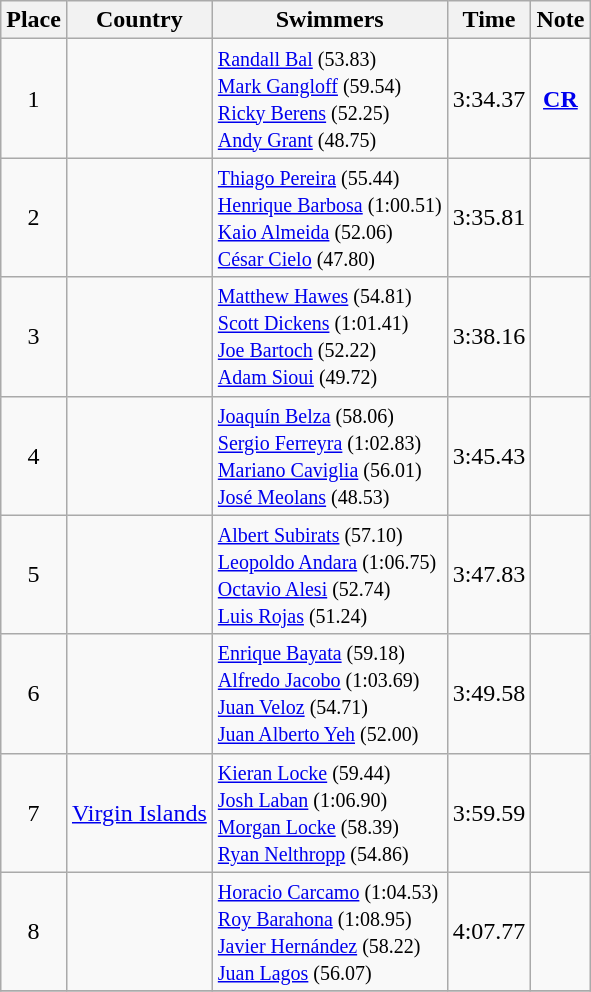<table class="wikitable" style="text-align:center">
<tr>
<th>Place</th>
<th>Country</th>
<th>Swimmers</th>
<th>Time</th>
<th>Note</th>
</tr>
<tr>
<td>1</td>
<td align=left></td>
<td align=left><small> <a href='#'>Randall Bal</a> (53.83) <br> <a href='#'>Mark Gangloff</a> (59.54) <br> <a href='#'>Ricky Berens</a> (52.25) <br> <a href='#'>Andy Grant</a> (48.75) </small></td>
<td>3:34.37</td>
<td><strong><a href='#'>CR</a></strong></td>
</tr>
<tr>
<td>2</td>
<td align=left></td>
<td align=left><small> <a href='#'>Thiago Pereira</a> (55.44) <br> <a href='#'>Henrique Barbosa</a> (1:00.51) <br> <a href='#'>Kaio Almeida</a> (52.06) <br> <a href='#'>César Cielo</a> (47.80) </small></td>
<td>3:35.81</td>
<td></td>
</tr>
<tr>
<td>3</td>
<td align=left></td>
<td align=left><small> <a href='#'>Matthew Hawes</a> (54.81) <br> <a href='#'>Scott Dickens</a> (1:01.41) <br> <a href='#'>Joe Bartoch</a> (52.22) <br> <a href='#'>Adam Sioui</a> (49.72) </small></td>
<td>3:38.16</td>
<td></td>
</tr>
<tr>
<td>4</td>
<td align=left></td>
<td align=left><small> <a href='#'>Joaquín Belza</a> (58.06) <br> <a href='#'>Sergio Ferreyra</a> (1:02.83) <br> <a href='#'>Mariano Caviglia</a> (56.01) <br> <a href='#'>José Meolans</a> (48.53) </small></td>
<td>3:45.43</td>
<td></td>
</tr>
<tr>
<td>5</td>
<td align=left></td>
<td align=left><small> <a href='#'>Albert Subirats</a> (57.10) <br> <a href='#'>Leopoldo Andara</a> (1:06.75) <br> <a href='#'>Octavio Alesi</a> (52.74) <br> <a href='#'>Luis Rojas</a> (51.24) </small></td>
<td>3:47.83</td>
<td></td>
</tr>
<tr>
<td>6</td>
<td align=left></td>
<td align=left><small> <a href='#'>Enrique Bayata</a> (59.18) <br> <a href='#'>Alfredo Jacobo</a> (1:03.69) <br> <a href='#'>Juan Veloz</a> (54.71) <br> <a href='#'>Juan Alberto Yeh</a> (52.00) </small></td>
<td>3:49.58</td>
<td></td>
</tr>
<tr>
<td>7</td>
<td align=left> <a href='#'>Virgin Islands</a></td>
<td align=left><small> <a href='#'>Kieran Locke</a> (59.44) <br> <a href='#'>Josh Laban</a> (1:06.90) <br> <a href='#'>Morgan Locke</a> (58.39) <br> <a href='#'>Ryan Nelthropp</a> (54.86) </small></td>
<td>3:59.59</td>
<td></td>
</tr>
<tr>
<td>8</td>
<td align=left></td>
<td align=left><small> <a href='#'>Horacio Carcamo</a> (1:04.53) <br> <a href='#'>Roy Barahona</a> (1:08.95) <br> <a href='#'>Javier Hernández</a> (58.22) <br> <a href='#'>Juan Lagos</a> (56.07) </small></td>
<td>4:07.77</td>
<td></td>
</tr>
<tr>
</tr>
</table>
